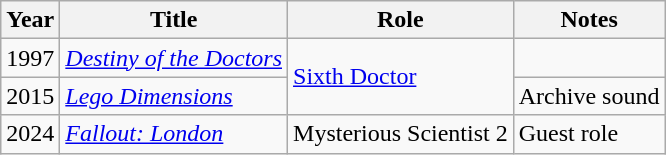<table class="wikitable sortable">
<tr>
<th>Year</th>
<th>Title</th>
<th>Role</th>
<th>Notes</th>
</tr>
<tr>
<td>1997</td>
<td><em><a href='#'>Destiny of the Doctors</a></em></td>
<td rowspan="2"><a href='#'>Sixth Doctor</a></td>
<td></td>
</tr>
<tr>
<td>2015</td>
<td><em><a href='#'>Lego Dimensions</a></em></td>
<td>Archive sound</td>
</tr>
<tr>
<td>2024</td>
<td><em><a href='#'>Fallout: London</a></em></td>
<td>Mysterious Scientist 2</td>
<td>Guest role</td>
</tr>
</table>
